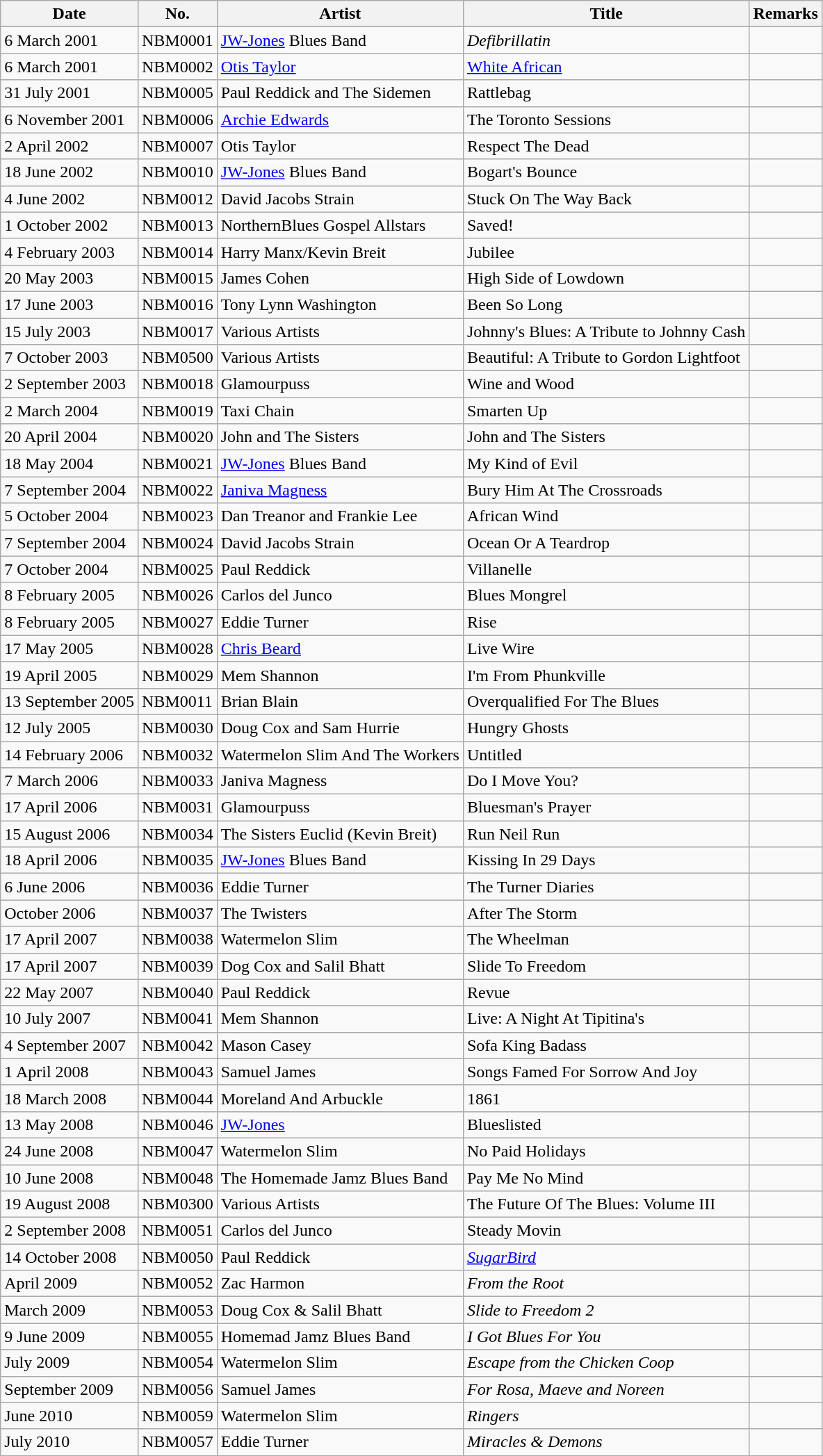<table class="wikitable">
<tr>
<th style="text-align:center; vertical-align:top;">Date</th>
<th style="text-align:center; vertical-align:top;">No.</th>
<th style="text-align:center; vertical-align:top;">Artist</th>
<th style="text-align:center; vertical-align:top;">Title</th>
<th style="text-align:center; vertical-align:top;">Remarks</th>
</tr>
<tr style="text-align:left; vertical-align:top;">
<td>6 March 2001</td>
<td>NBM0001</td>
<td><a href='#'>JW-Jones</a> Blues Band</td>
<td><em>Defibrillatin<strong></td>
<td style="text-align:left; vertical-align:top;"></td>
</tr>
<tr style="text-align:left; vertical-align:top;">
<td>6 March 2001</td>
<td>NBM0002</td>
<td><a href='#'>Otis Taylor</a></td>
<td></em><a href='#'>White African</a><em></td>
<td style="text-align:left; vertical-align:top;"></td>
</tr>
<tr style="text-align:left; vertical-align:top;">
<td>31 July 2001</td>
<td>NBM0005</td>
<td>Paul Reddick and The Sidemen</td>
<td></em>Rattlebag<em></td>
<td style="text-align:left; vertical-align:top;"></td>
</tr>
<tr style="text-align:left; vertical-align:top;">
<td>6 November 2001</td>
<td>NBM0006</td>
<td><a href='#'>Archie Edwards</a></td>
<td></em>The Toronto Sessions<em></td>
<td style="text-align:left; vertical-align:top;"></td>
</tr>
<tr style="text-align:left; vertical-align:top;">
<td>2 April 2002</td>
<td>NBM0007</td>
<td>Otis Taylor</td>
<td></em>Respect The Dead<em></td>
<td style="text-align:left; vertical-align:top;"></td>
</tr>
<tr style="text-align:left; vertical-align:top;">
<td>18 June 2002</td>
<td>NBM0010</td>
<td><a href='#'>JW-Jones</a> Blues Band</td>
<td></em>Bogart's Bounce<em></td>
<td style="text-align:left; vertical-align:top;"></td>
</tr>
<tr style="text-align:left; vertical-align:top;">
<td>4 June 2002</td>
<td>NBM0012</td>
<td>David Jacobs Strain</td>
<td></em>Stuck On The Way Back<em></td>
<td style="text-align:left; vertical-align:top;"></td>
</tr>
<tr style="text-align:left; vertical-align:top;">
<td>1 October 2002</td>
<td>NBM0013</td>
<td>NorthernBlues Gospel Allstars</td>
<td></em>Saved!<em></td>
<td style="text-align:left; vertical-align:top;"></td>
</tr>
<tr style="text-align:left; vertical-align:top;">
<td>4 February 2003</td>
<td>NBM0014</td>
<td>Harry Manx/Kevin Breit</td>
<td></em>Jubilee<em></td>
<td style="text-align:left; vertical-align:top;"></td>
</tr>
<tr style="text-align:left; vertical-align:top;">
<td>20 May 2003</td>
<td>NBM0015</td>
<td>James Cohen</td>
<td></em>High Side of Lowdown<em></td>
<td style="text-align:left; vertical-align:top;"></td>
</tr>
<tr style="text-align:left; vertical-align:top;">
<td>17 June 2003</td>
<td>NBM0016</td>
<td>Tony Lynn Washington</td>
<td></em>Been So Long<em></td>
<td style="text-align:left; vertical-align:top;"></td>
</tr>
<tr style="text-align:left; vertical-align:top;">
<td>15 July 2003</td>
<td>NBM0017</td>
<td>Various Artists</td>
<td></em>Johnny's Blues: A Tribute to Johnny Cash<em></td>
<td style="text-align:left; vertical-align:top;"></td>
</tr>
<tr style="text-align:left; vertical-align:top;">
<td>7 October 2003</td>
<td>NBM0500</td>
<td>Various Artists</td>
<td></em>Beautiful: A Tribute to Gordon Lightfoot<em></td>
<td style="text-align:left; vertical-align:top;"></td>
</tr>
<tr style="text-align:left; vertical-align:top;">
<td>2 September 2003</td>
<td>NBM0018</td>
<td>Glamourpuss</td>
<td></em>Wine and Wood<em></td>
<td style="text-align:left; vertical-align:top;"></td>
</tr>
<tr style="text-align:left; vertical-align:top;">
<td>2 March 2004</td>
<td>NBM0019</td>
<td>Taxi Chain</td>
<td></em>Smarten Up<em></td>
<td style="text-align:left; vertical-align:top;"></td>
</tr>
<tr style="text-align:left; vertical-align:top;">
<td>20 April 2004</td>
<td>NBM0020</td>
<td>John and The Sisters</td>
<td></em>John and The Sisters<em></td>
<td style="text-align:left; vertical-align:top;"></td>
</tr>
<tr style="text-align:left; vertical-align:top;">
<td>18 May 2004</td>
<td>NBM0021</td>
<td><a href='#'>JW-Jones</a> Blues Band</td>
<td></em>My Kind of Evil<em></td>
<td style="text-align:left; vertical-align:top;"></td>
</tr>
<tr style="text-align:left; vertical-align:top;">
<td>7 September 2004</td>
<td>NBM0022</td>
<td><a href='#'>Janiva Magness</a></td>
<td></em>Bury Him At The Crossroads<em></td>
<td style="text-align:left; vertical-align:top;"></td>
</tr>
<tr style="text-align:left; vertical-align:top;">
<td>5 October 2004</td>
<td>NBM0023</td>
<td>Dan Treanor and Frankie Lee</td>
<td></em>African Wind<em></td>
<td style="text-align:left; vertical-align:top;"></td>
</tr>
<tr style="text-align:left; vertical-align:top;">
<td>7 September 2004</td>
<td>NBM0024</td>
<td>David Jacobs Strain</td>
<td></em>Ocean Or A Teardrop<em></td>
<td style="text-align:left; vertical-align:top;"></td>
</tr>
<tr style="text-align:left; vertical-align:top;">
<td>7 October 2004</td>
<td>NBM0025</td>
<td>Paul Reddick</td>
<td></em>Villanelle<em></td>
<td style="text-align:left; vertical-align:top;"></td>
</tr>
<tr style="text-align:left; vertical-align:top;">
<td>8 February 2005</td>
<td>NBM0026</td>
<td>Carlos del Junco</td>
<td></em>Blues Mongrel<em></td>
<td style="text-align:left; vertical-align:top;"></td>
</tr>
<tr style="text-align:left; vertical-align:top;">
<td>8 February 2005</td>
<td>NBM0027</td>
<td>Eddie Turner</td>
<td></em>Rise<em></td>
<td style="text-align:left; vertical-align:top;"></td>
</tr>
<tr style="text-align:left; vertical-align:top;">
<td>17 May 2005</td>
<td>NBM0028</td>
<td><a href='#'>Chris Beard</a></td>
<td></em>Live Wire<em></td>
<td style="text-align:left; vertical-align:top;"></td>
</tr>
<tr style="text-align:left; vertical-align:top;">
<td>19 April 2005</td>
<td>NBM0029</td>
<td>Mem Shannon</td>
<td></em>I'm From Phunkville<em></td>
<td style="text-align:left; vertical-align:top;"></td>
</tr>
<tr style="text-align:left; vertical-align:top;">
<td>13 September 2005</td>
<td>NBM0011</td>
<td>Brian Blain</td>
<td></em>Overqualified For The Blues<em></td>
<td style="text-align:left; vertical-align:top;"></td>
</tr>
<tr style="text-align:left; vertical-align:top;">
<td>12 July 2005</td>
<td>NBM0030</td>
<td>Doug Cox and Sam Hurrie</td>
<td></em>Hungry Ghosts<em></td>
<td style="text-align:left; vertical-align:top;"></td>
</tr>
<tr style="text-align:left; vertical-align:top;">
<td>14 February 2006</td>
<td>NBM0032</td>
<td>Watermelon Slim And The Workers</td>
<td></em>Untitled<em></td>
<td style="text-align:left; vertical-align:top;"></td>
</tr>
<tr style="text-align:left; vertical-align:top;">
<td>7 March 2006</td>
<td>NBM0033</td>
<td>Janiva Magness</td>
<td></em>Do I Move You?<em></td>
<td style="text-align:left; vertical-align:top;"></td>
</tr>
<tr style="text-align:left; vertical-align:top;">
<td>17 April 2006</td>
<td>NBM0031</td>
<td>Glamourpuss</td>
<td></em>Bluesman's Prayer<em></td>
<td style="text-align:left; vertical-align:top;"></td>
</tr>
<tr style="text-align:left; vertical-align:top;">
<td>15 August 2006</td>
<td>NBM0034</td>
<td>The Sisters Euclid (Kevin Breit)</td>
<td></em>Run Neil Run<em></td>
<td style="text-align:left; vertical-align:top;"></td>
</tr>
<tr style="text-align:left; vertical-align:top;">
<td>18 April 2006</td>
<td>NBM0035</td>
<td><a href='#'>JW-Jones</a> Blues Band</td>
<td></em>Kissing In 29 Days<em></td>
<td style="text-align:left; vertical-align:top;"></td>
</tr>
<tr style="text-align:left; vertical-align:top;">
<td>6 June 2006</td>
<td>NBM0036</td>
<td>Eddie Turner</td>
<td></em>The Turner Diaries<em></td>
<td style="text-align:left; vertical-align:top;"></td>
</tr>
<tr style="text-align:left; vertical-align:top;">
<td>October 2006</td>
<td>NBM0037</td>
<td>The Twisters</td>
<td></em>After The Storm<em></td>
<td style="text-align:left; vertical-align:top;"></td>
</tr>
<tr style="text-align:left; vertical-align:top;">
<td>17 April 2007</td>
<td>NBM0038</td>
<td>Watermelon Slim</td>
<td></em>The Wheelman<em></td>
<td style="text-align:left; vertical-align:top;"></td>
</tr>
<tr style="text-align:left; vertical-align:top;">
<td>17 April 2007</td>
<td>NBM0039</td>
<td>Dog Cox and Salil Bhatt</td>
<td></em>Slide To Freedom<em></td>
<td style="text-align:left; vertical-align:top;"></td>
</tr>
<tr style="text-align:left; vertical-align:top;">
<td>22 May 2007</td>
<td>NBM0040</td>
<td>Paul Reddick</td>
<td></em>Revue<em></td>
<td style="text-align:left; vertical-align:top;"></td>
</tr>
<tr style="text-align:left; vertical-align:top;">
<td>10 July 2007</td>
<td>NBM0041</td>
<td>Mem Shannon</td>
<td></em>Live: A Night At Tipitina's<em></td>
<td style="text-align:left; vertical-align:top;"></td>
</tr>
<tr style="text-align:left; vertical-align:top;">
<td>4 September 2007</td>
<td>NBM0042</td>
<td>Mason Casey</td>
<td></em>Sofa King Badass<em></td>
<td style="text-align:left; vertical-align:top;"></td>
</tr>
<tr style="text-align:left; vertical-align:top;">
<td>1 April 2008</td>
<td>NBM0043</td>
<td>Samuel James</td>
<td></em>Songs Famed For Sorrow And Joy<em></td>
<td style="text-align:left; vertical-align:top;"></td>
</tr>
<tr style="text-align:left; vertical-align:top;">
<td>18 March 2008</td>
<td>NBM0044</td>
<td>Moreland And Arbuckle</td>
<td></em>1861<em></td>
<td style="text-align:left; vertical-align:top;"></td>
</tr>
<tr style="text-align:left; vertical-align:top;">
<td>13 May 2008</td>
<td>NBM0046</td>
<td><a href='#'>JW-Jones</a></td>
<td></em>Blueslisted<em></td>
<td style="text-align:left; vertical-align:top;"></td>
</tr>
<tr style="text-align:left; vertical-align:top;">
<td>24 June 2008</td>
<td>NBM0047</td>
<td>Watermelon Slim</td>
<td></em>No Paid Holidays<em></td>
<td style="text-align:left; vertical-align:top;"></td>
</tr>
<tr style="text-align:left; vertical-align:top;">
<td>10 June 2008</td>
<td>NBM0048</td>
<td>The Homemade Jamz Blues Band</td>
<td></em>Pay Me No Mind<em></td>
<td style="text-align:left; vertical-align:top;"></td>
</tr>
<tr style="text-align:left; vertical-align:top;">
<td>19 August 2008</td>
<td>NBM0300</td>
<td>Various Artists</td>
<td></em>The Future Of The Blues: Volume III<em></td>
<td style="text-align:left; vertical-align:top;"></td>
</tr>
<tr style="text-align:left; vertical-align:top;">
<td>2 September 2008</td>
<td>NBM0051</td>
<td>Carlos del Junco</td>
<td></em>Steady Movin</strong></td>
<td style="text-align:left; vertical-align:top;"></td>
</tr>
<tr style="text-align:left; vertical-align:top;">
<td>14 October 2008</td>
<td>NBM0050</td>
<td>Paul Reddick</td>
<td><em><a href='#'>SugarBird</a></em></td>
<td style="text-align:left; vertical-align:top;"></td>
</tr>
<tr style="text-align:left; vertical-align:top;">
<td>April 2009</td>
<td>NBM0052</td>
<td>Zac Harmon</td>
<td><em>From the Root</em></td>
<td style="text-align:left; vertical-align:top;"></td>
</tr>
<tr style="text-align:left; vertical-align:top;">
<td>March 2009</td>
<td>NBM0053</td>
<td>Doug Cox & Salil Bhatt</td>
<td><em>Slide to Freedom 2</em></td>
<td style="text-align:left; vertical-align:top;"></td>
</tr>
<tr style="text-align:left; vertical-align:top;">
<td>9 June 2009</td>
<td>NBM0055</td>
<td>Homemad Jamz Blues Band</td>
<td><em>I Got Blues For You</em></td>
<td style="text-align:left; vertical-align:top;"></td>
</tr>
<tr style="text-align:left; vertical-align:top;">
<td>July 2009</td>
<td>NBM0054</td>
<td>Watermelon Slim</td>
<td><em>Escape from the Chicken Coop</em></td>
<td style="text-align:left; vertical-align:top;"></td>
</tr>
<tr style="text-align:left; vertical-align:top;">
<td>September 2009</td>
<td>NBM0056</td>
<td>Samuel James</td>
<td><em>For Rosa, Maeve and Noreen</em></td>
<td style="text-align:left; vertical-align:top;"></td>
</tr>
<tr style="text-align:left; vertical-align:top;">
<td>June 2010</td>
<td>NBM0059</td>
<td>Watermelon Slim</td>
<td><em>Ringers</em></td>
<td style="text-align:left; vertical-align:top;"></td>
</tr>
<tr style="text-align:left; vertical-align:top;">
<td>July 2010</td>
<td>NBM0057</td>
<td>Eddie Turner</td>
<td><em>Miracles & Demons</em></td>
<td style="text-align:left; vertical-align:top;"></td>
</tr>
</table>
